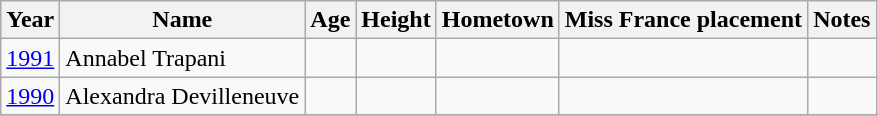<table class="wikitable sortable">
<tr>
<th>Year</th>
<th>Name</th>
<th>Age</th>
<th>Height</th>
<th>Hometown</th>
<th>Miss France placement</th>
<th>Notes</th>
</tr>
<tr>
<td><a href='#'>1991</a></td>
<td>Annabel Trapani</td>
<td></td>
<td></td>
<td></td>
<td></td>
<td></td>
</tr>
<tr>
<td><a href='#'>1990</a></td>
<td>Alexandra Devilleneuve</td>
<td></td>
<td></td>
<td></td>
<td></td>
<td></td>
</tr>
<tr>
</tr>
</table>
